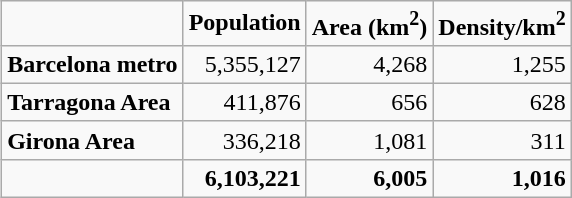<table class="wikitable" style="float:right;">
<tr>
<td></td>
<td><strong>Population</strong></td>
<td><strong>Area (km<sup>2</sup>)</strong></td>
<td><strong>Density/km<sup>2</sup></strong></td>
</tr>
<tr>
<td><strong><span>Barcelona metro</span></strong></td>
<td style="text-align:right;">5,355,127</td>
<td style="text-align:right;">4,268</td>
<td style="text-align:right;">1,255</td>
</tr>
<tr>
<td><strong><span>Tarragona Area</span></strong></td>
<td style="text-align:right;">411,876</td>
<td style="text-align:right;">656</td>
<td style="text-align:right;">628</td>
</tr>
<tr>
<td><strong><span>Girona Area</span></strong></td>
<td style="text-align:right;">336,218</td>
<td style="text-align:right;">1,081</td>
<td style="text-align:right;">311</td>
</tr>
<tr>
<td></td>
<td style="text-align:right;"><strong>6,103,221</strong></td>
<td style="text-align:right;"><strong>6,005</strong></td>
<td style="text-align:right;"><strong>1,016</strong></td>
</tr>
</table>
